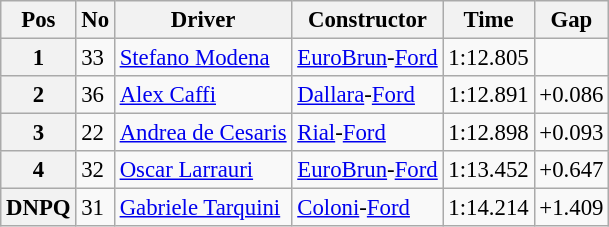<table class="wikitable sortable" style="font-size: 95%;">
<tr>
<th>Pos</th>
<th>No</th>
<th>Driver</th>
<th>Constructor</th>
<th>Time</th>
<th>Gap</th>
</tr>
<tr>
<th>1</th>
<td>33</td>
<td> <a href='#'>Stefano Modena</a></td>
<td><a href='#'>EuroBrun</a>-<a href='#'>Ford</a></td>
<td>1:12.805</td>
<td></td>
</tr>
<tr>
<th>2</th>
<td>36</td>
<td> <a href='#'>Alex Caffi</a></td>
<td><a href='#'>Dallara</a>-<a href='#'>Ford</a></td>
<td>1:12.891</td>
<td>+0.086</td>
</tr>
<tr>
<th>3</th>
<td>22</td>
<td> <a href='#'>Andrea de Cesaris</a></td>
<td><a href='#'>Rial</a>-<a href='#'>Ford</a></td>
<td>1:12.898</td>
<td>+0.093</td>
</tr>
<tr>
<th>4</th>
<td>32</td>
<td> <a href='#'>Oscar Larrauri</a></td>
<td><a href='#'>EuroBrun</a>-<a href='#'>Ford</a></td>
<td>1:13.452</td>
<td>+0.647</td>
</tr>
<tr>
<th data-sort-value="5">DNPQ</th>
<td>31</td>
<td> <a href='#'>Gabriele Tarquini</a></td>
<td><a href='#'>Coloni</a>-<a href='#'>Ford</a></td>
<td>1:14.214</td>
<td>+1.409</td>
</tr>
</table>
